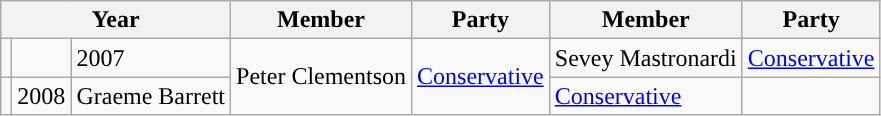<table class="wikitable">
<tr>
<th colspan="3">Year</th>
<th>Member</th>
<th>Party</th>
<th>Member</th>
<th>Party</th>
</tr>
<tr>
<td style="background-color: "></td>
<td style="background-color: "></td>
<td>2007</td>
<td rowspan="2">Peter Clementson</td>
<td rowspan="2"><a href='#'>Conservative</a></td>
<td>Sevey Mastronardi</td>
<td><a href='#'>Conservative</a></td>
</tr>
<tr>
<td style="background-color: "></td>
<td>2008</td>
<td>Graeme Barrett</td>
<td><a href='#'>Conservative</a></td>
</tr>
</table>
